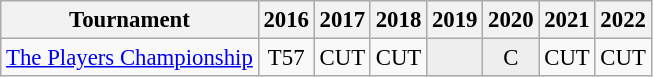<table class="wikitable" style="font-size:95%;text-align:center;">
<tr>
<th>Tournament</th>
<th>2016</th>
<th>2017</th>
<th>2018</th>
<th>2019</th>
<th>2020</th>
<th>2021</th>
<th>2022</th>
</tr>
<tr>
<td align=left><a href='#'>The Players Championship</a></td>
<td>T57</td>
<td>CUT</td>
<td>CUT</td>
<td style="background:#eeeeee;"></td>
<td style="background:#eeeeee;">C</td>
<td>CUT</td>
<td>CUT</td>
</tr>
</table>
